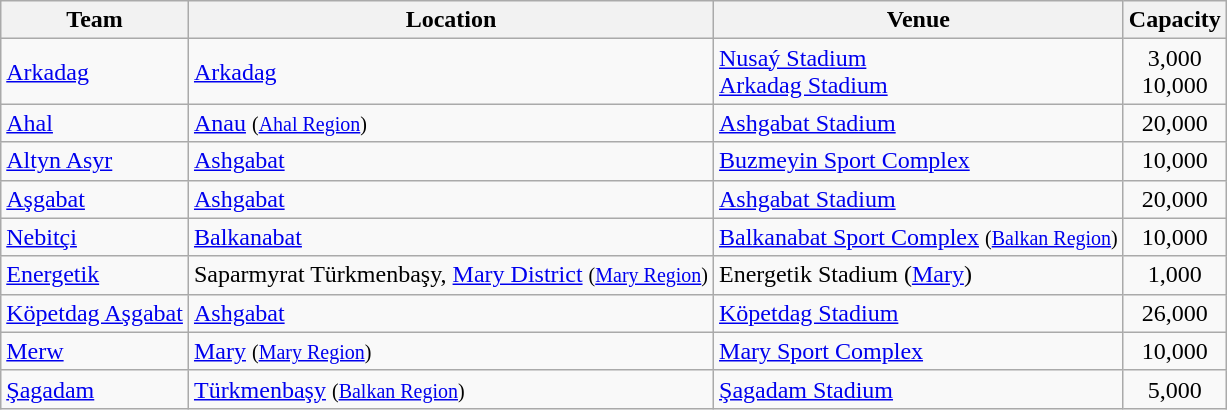<table class="wikitable sortable" border="1">
<tr>
<th>Team</th>
<th>Location</th>
<th>Venue</th>
<th>Capacity</th>
</tr>
<tr>
<td><a href='#'>Arkadag</a></td>
<td><a href='#'>Arkadag</a></td>
<td><a href='#'>Nusaý Stadium</a> <br> <a href='#'>Arkadag Stadium</a></td>
<td style="text-align:center;">3,000 <br> 10,000</td>
</tr>
<tr>
<td><a href='#'>Ahal</a></td>
<td><a href='#'>Anau</a> <small>(<a href='#'>Ahal Region</a>)</small></td>
<td><a href='#'>Ashgabat Stadium</a></td>
<td style="text-align:center;">20,000</td>
</tr>
<tr>
<td><a href='#'>Altyn Asyr</a></td>
<td><a href='#'>Ashgabat</a></td>
<td><a href='#'>Buzmeyin Sport Complex</a></td>
<td style="text-align:center;">10,000</td>
</tr>
<tr>
<td><a href='#'>Aşgabat</a></td>
<td><a href='#'>Ashgabat</a></td>
<td><a href='#'>Ashgabat Stadium</a></td>
<td style="text-align:center;">20,000</td>
</tr>
<tr>
<td><a href='#'>Nebitçi</a></td>
<td><a href='#'>Balkanabat</a></td>
<td><a href='#'>Balkanabat Sport Complex</a> <small>(<a href='#'>Balkan Region</a>)</small></td>
<td style="text-align:center;">10,000</td>
</tr>
<tr>
<td><a href='#'>Energetik</a></td>
<td>Saparmyrat Türkmenbaşy, <a href='#'>Mary District</a> <small>(<a href='#'>Mary Region</a>)</small></td>
<td>Energetik Stadium (<a href='#'>Mary</a>)</td>
<td style="text-align:center;">1,000</td>
</tr>
<tr>
<td><a href='#'>Köpetdag Aşgabat</a></td>
<td><a href='#'>Ashgabat</a></td>
<td><a href='#'>Köpetdag Stadium</a></td>
<td style="text-align:center;">26,000</td>
</tr>
<tr>
<td><a href='#'>Merw</a></td>
<td><a href='#'>Mary</a> <small>(<a href='#'>Mary Region</a>)</small></td>
<td><a href='#'>Mary Sport Complex</a></td>
<td style="text-align:center;">10,000</td>
</tr>
<tr>
<td><a href='#'>Şagadam</a></td>
<td><a href='#'>Türkmenbaşy</a> <small>(<a href='#'>Balkan Region</a>)</small></td>
<td><a href='#'>Şagadam Stadium</a></td>
<td style="text-align:center;">5,000</td>
</tr>
</table>
